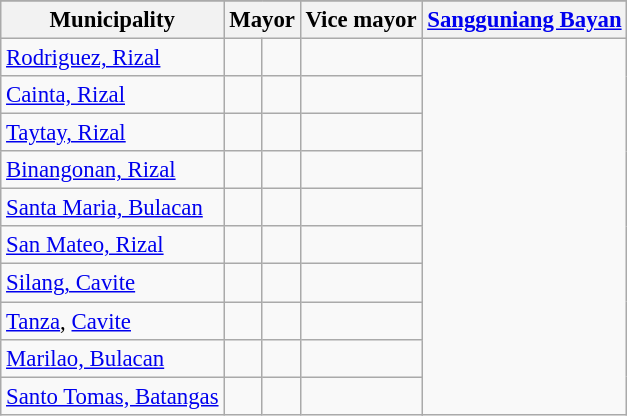<table class=wikitable style="font-size:95%;">
<tr>
</tr>
<tr>
<th>Municipality</th>
<th colspan=2>Mayor</th>
<th colspan=2>Vice mayor</th>
<th><a href='#'>Sangguniang Bayan</a></th>
</tr>
<tr>
<td><a href='#'>Rodriguez, Rizal</a></td>
<td></td>
<td></td>
<td></td>
</tr>
<tr>
<td><a href='#'>Cainta, Rizal</a></td>
<td></td>
<td></td>
<td></td>
</tr>
<tr>
<td><a href='#'>Taytay, Rizal</a></td>
<td></td>
<td></td>
<td></td>
</tr>
<tr>
<td><a href='#'>Binangonan, Rizal</a></td>
<td></td>
<td></td>
<td></td>
</tr>
<tr>
<td><a href='#'>Santa Maria, Bulacan</a></td>
<td></td>
<td></td>
<td></td>
</tr>
<tr>
<td><a href='#'>San Mateo, Rizal</a></td>
<td></td>
<td></td>
<td></td>
</tr>
<tr>
<td><a href='#'>Silang, Cavite</a></td>
<td></td>
<td></td>
<td></td>
</tr>
<tr>
<td><a href='#'>Tanza</a>, <a href='#'>Cavite</a></td>
<td></td>
<td></td>
<td></td>
</tr>
<tr>
<td><a href='#'>Marilao, Bulacan</a></td>
<td></td>
<td></td>
<td></td>
</tr>
<tr>
<td><a href='#'>Santo Tomas, Batangas</a></td>
<td></td>
<td></td>
<td></td>
</tr>
</table>
